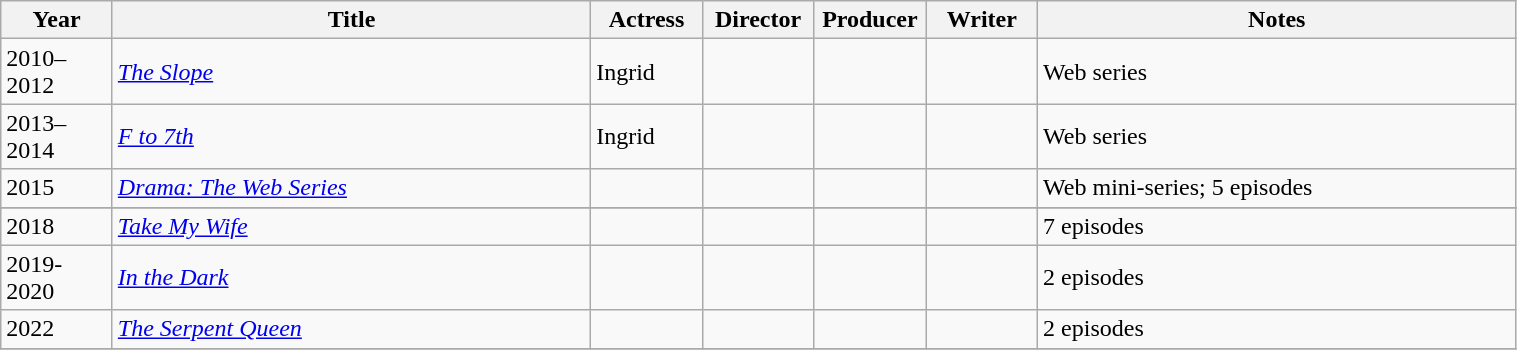<table class="wikitable" style="width:80%;" "text-align:center;">
<tr>
<th style="width:7%;">Year</th>
<th style="width:30%;">Title</th>
<th style="width:7%;">Actress</th>
<th style="width:7%;">Director</th>
<th style="width:7%;">Producer</th>
<th style="width:7%;">Writer</th>
<th style="width:30%;">Notes</th>
</tr>
<tr>
<td>2010–2012</td>
<td><em><a href='#'>The Slope</a></em></td>
<td>Ingrid</td>
<td></td>
<td></td>
<td></td>
<td>Web series</td>
</tr>
<tr>
<td>2013–2014</td>
<td><em><a href='#'>F to 7th</a></em></td>
<td>Ingrid</td>
<td></td>
<td></td>
<td></td>
<td>Web series</td>
</tr>
<tr>
<td>2015</td>
<td><em><a href='#'>Drama: The Web Series</a></em></td>
<td></td>
<td></td>
<td></td>
<td></td>
<td>Web mini-series; 5 episodes</td>
</tr>
<tr>
</tr>
<tr>
<td>2018</td>
<td><em><a href='#'>Take My Wife</a></em></td>
<td></td>
<td></td>
<td></td>
<td></td>
<td>7 episodes</td>
</tr>
<tr>
<td>2019-2020</td>
<td><em><a href='#'>In the Dark</a></em></td>
<td></td>
<td></td>
<td></td>
<td></td>
<td>2 episodes</td>
</tr>
<tr>
<td>2022</td>
<td><em><a href='#'>The Serpent Queen</a></em></td>
<td></td>
<td></td>
<td></td>
<td></td>
<td>2 episodes</td>
</tr>
<tr>
</tr>
</table>
